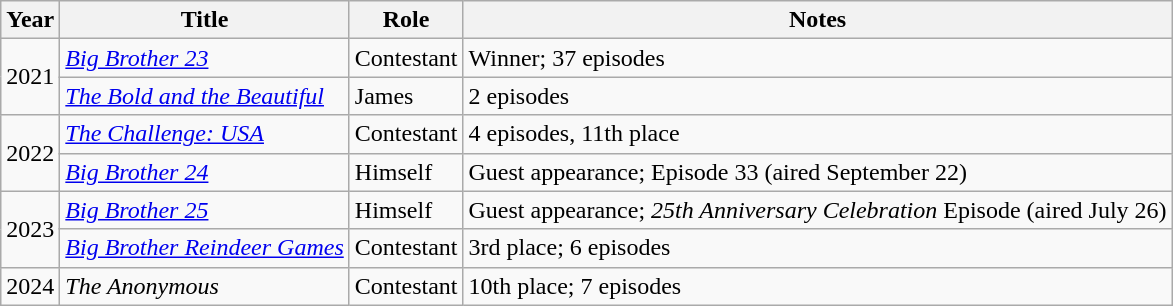<table class="wikitable sortable">
<tr>
<th>Year</th>
<th>Title</th>
<th>Role</th>
<th class="unsortable">Notes</th>
</tr>
<tr>
<td rowspan="2">2021</td>
<td><em><a href='#'>Big Brother 23</a></em></td>
<td>Contestant</td>
<td>Winner; 37 episodes</td>
</tr>
<tr>
<td><em><a href='#'>The Bold and the Beautiful</a></em></td>
<td>James</td>
<td>2 episodes</td>
</tr>
<tr>
<td rowspan="2">2022</td>
<td><em><a href='#'>The Challenge: USA</a></em></td>
<td>Contestant</td>
<td>4 episodes, 11th place</td>
</tr>
<tr>
<td><em><a href='#'>Big Brother 24</a></em></td>
<td>Himself</td>
<td>Guest appearance; Episode 33 (aired September 22)</td>
</tr>
<tr>
<td rowspan="2">2023</td>
<td><em><a href='#'>Big Brother 25</a></em></td>
<td>Himself</td>
<td>Guest appearance; <em>25th Anniversary Celebration</em> Episode (aired July 26)</td>
</tr>
<tr>
<td><em><a href='#'>Big Brother Reindeer Games</a></em></td>
<td>Contestant</td>
<td>3rd place; 6 episodes</td>
</tr>
<tr>
<td>2024</td>
<td><em>The Anonymous</em></td>
<td>Contestant</td>
<td>10th place; 7 episodes</td>
</tr>
</table>
